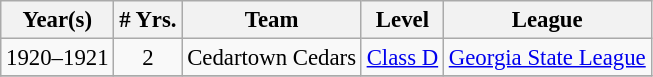<table class="wikitable" style="text-align:center; font-size: 95%;">
<tr>
<th>Year(s)</th>
<th># Yrs.</th>
<th>Team</th>
<th>Level</th>
<th>League</th>
</tr>
<tr>
<td>1920–1921</td>
<td>2</td>
<td>Cedartown Cedars</td>
<td><a href='#'>Class D</a></td>
<td><a href='#'>Georgia State League</a></td>
</tr>
<tr>
</tr>
</table>
